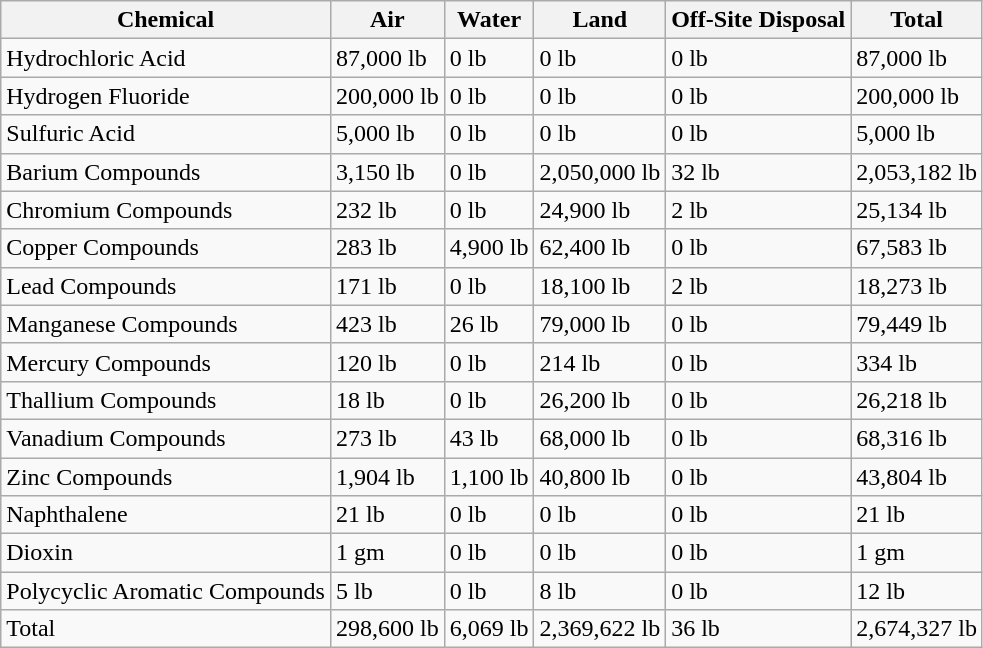<table class="wikitable">
<tr>
<th>Chemical</th>
<th>Air</th>
<th>Water</th>
<th>Land</th>
<th>Off-Site Disposal</th>
<th>Total</th>
</tr>
<tr>
<td>Hydrochloric Acid</td>
<td>87,000 lb</td>
<td>0 lb</td>
<td>0 lb</td>
<td>0 lb</td>
<td>87,000 lb</td>
</tr>
<tr>
<td>Hydrogen Fluoride</td>
<td>200,000 lb</td>
<td>0 lb</td>
<td>0 lb</td>
<td>0 lb</td>
<td>200,000 lb</td>
</tr>
<tr>
<td>Sulfuric Acid</td>
<td>5,000 lb</td>
<td>0 lb</td>
<td>0 lb</td>
<td>0 lb</td>
<td>5,000 lb</td>
</tr>
<tr>
<td>Barium Compounds</td>
<td>3,150 lb</td>
<td>0 lb</td>
<td>2,050,000 lb</td>
<td>32 lb</td>
<td>2,053,182 lb</td>
</tr>
<tr>
<td>Chromium Compounds</td>
<td>232 lb</td>
<td>0 lb</td>
<td>24,900 lb</td>
<td>2 lb</td>
<td>25,134 lb</td>
</tr>
<tr>
<td>Copper Compounds</td>
<td>283 lb</td>
<td>4,900 lb</td>
<td>62,400 lb</td>
<td>0 lb</td>
<td>67,583 lb</td>
</tr>
<tr>
<td>Lead Compounds</td>
<td>171 lb</td>
<td>0 lb</td>
<td>18,100 lb</td>
<td>2 lb</td>
<td>18,273 lb</td>
</tr>
<tr>
<td>Manganese Compounds</td>
<td>423 lb</td>
<td>26 lb</td>
<td>79,000 lb</td>
<td>0 lb</td>
<td>79,449 lb</td>
</tr>
<tr>
<td>Mercury Compounds</td>
<td>120 lb</td>
<td>0 lb</td>
<td>214 lb</td>
<td>0 lb</td>
<td>334 lb</td>
</tr>
<tr>
<td>Thallium Compounds</td>
<td>18 lb</td>
<td>0 lb</td>
<td>26,200 lb</td>
<td>0 lb</td>
<td>26,218 lb</td>
</tr>
<tr>
<td>Vanadium Compounds</td>
<td>273 lb</td>
<td>43 lb</td>
<td>68,000 lb</td>
<td>0 lb</td>
<td>68,316 lb</td>
</tr>
<tr>
<td>Zinc Compounds</td>
<td>1,904 lb</td>
<td>1,100 lb</td>
<td>40,800 lb</td>
<td>0 lb</td>
<td>43,804 lb</td>
</tr>
<tr>
<td>Naphthalene</td>
<td>21 lb</td>
<td>0 lb</td>
<td>0 lb</td>
<td>0 lb</td>
<td>21 lb</td>
</tr>
<tr>
<td>Dioxin</td>
<td>1 gm</td>
<td>0 lb</td>
<td>0 lb</td>
<td>0 lb</td>
<td>1 gm</td>
</tr>
<tr>
<td>Polycyclic Aromatic Compounds</td>
<td>5 lb</td>
<td>0 lb</td>
<td>8 lb</td>
<td>0 lb</td>
<td>12 lb</td>
</tr>
<tr>
<td>Total</td>
<td>298,600 lb</td>
<td>6,069 lb</td>
<td>2,369,622 lb</td>
<td>36 lb</td>
<td>2,674,327 lb</td>
</tr>
</table>
